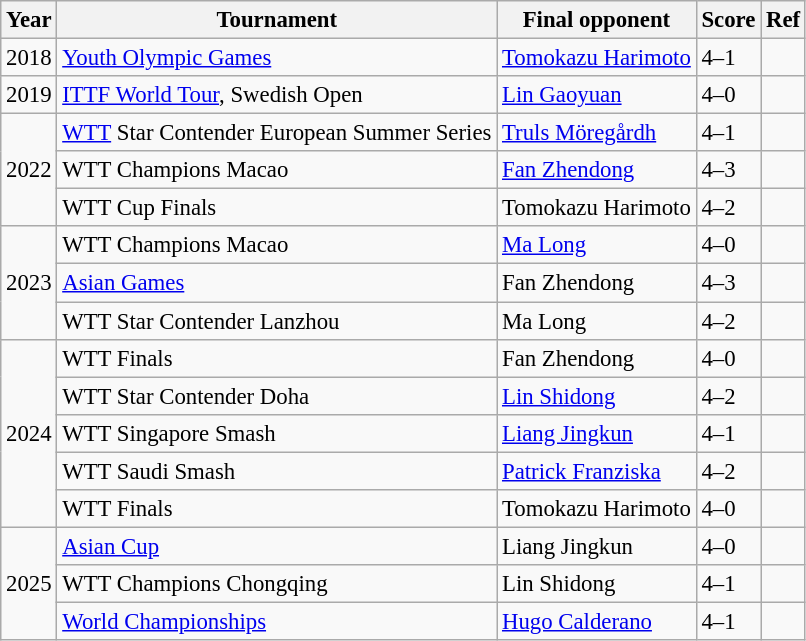<table class="wikitable sortable" style="font-size: 95%;">
<tr>
<th class="unsortable">Year</th>
<th>Tournament</th>
<th>Final opponent</th>
<th>Score</th>
<th class="unsortable">Ref</th>
</tr>
<tr>
<td>2018</td>
<td><a href='#'>Youth Olympic Games</a></td>
<td> <a href='#'>Tomokazu Harimoto</a></td>
<td>4–1</td>
<td></td>
</tr>
<tr>
<td>2019</td>
<td><a href='#'>ITTF World Tour</a>, Swedish Open</td>
<td> <a href='#'>Lin Gaoyuan</a></td>
<td>4–0</td>
<td></td>
</tr>
<tr>
<td rowspan="3">2022</td>
<td><a href='#'>WTT</a> Star Contender European Summer Series</td>
<td> <a href='#'>Truls Möregårdh</a></td>
<td>4–1</td>
<td></td>
</tr>
<tr>
<td>WTT Champions Macao</td>
<td> <a href='#'>Fan Zhendong</a></td>
<td>4–3</td>
<td></td>
</tr>
<tr>
<td>WTT Cup Finals</td>
<td> Tomokazu Harimoto</td>
<td>4–2</td>
<td></td>
</tr>
<tr>
<td rowspan="3">2023</td>
<td>WTT Champions Macao</td>
<td> <a href='#'>Ma Long</a></td>
<td>4–0</td>
<td></td>
</tr>
<tr>
<td><a href='#'>Asian Games</a></td>
<td> Fan Zhendong</td>
<td>4–3</td>
<td></td>
</tr>
<tr>
<td>WTT Star Contender Lanzhou</td>
<td> Ma Long</td>
<td>4–2</td>
<td></td>
</tr>
<tr>
<td rowspan="5">2024</td>
<td>WTT Finals</td>
<td> Fan Zhendong</td>
<td>4–0</td>
<td></td>
</tr>
<tr>
<td>WTT Star Contender Doha</td>
<td> <a href='#'>Lin Shidong</a></td>
<td>4–2</td>
<td></td>
</tr>
<tr>
<td>WTT Singapore Smash</td>
<td> <a href='#'>Liang Jingkun</a></td>
<td>4–1</td>
<td></td>
</tr>
<tr>
<td>WTT Saudi Smash</td>
<td> <a href='#'>Patrick Franziska</a></td>
<td>4–2</td>
<td></td>
</tr>
<tr>
<td>WTT Finals</td>
<td> Tomokazu Harimoto</td>
<td>4–0</td>
<td></td>
</tr>
<tr>
<td rowspan="3">2025</td>
<td><a href='#'>Asian Cup</a></td>
<td> Liang Jingkun</td>
<td>4–0</td>
<td></td>
</tr>
<tr>
<td>WTT Champions Chongqing</td>
<td> Lin Shidong</td>
<td>4–1</td>
<td></td>
</tr>
<tr>
<td><a href='#'>World Championships</a></td>
<td> <a href='#'>Hugo Calderano</a></td>
<td>4–1</td>
<td></td>
</tr>
</table>
